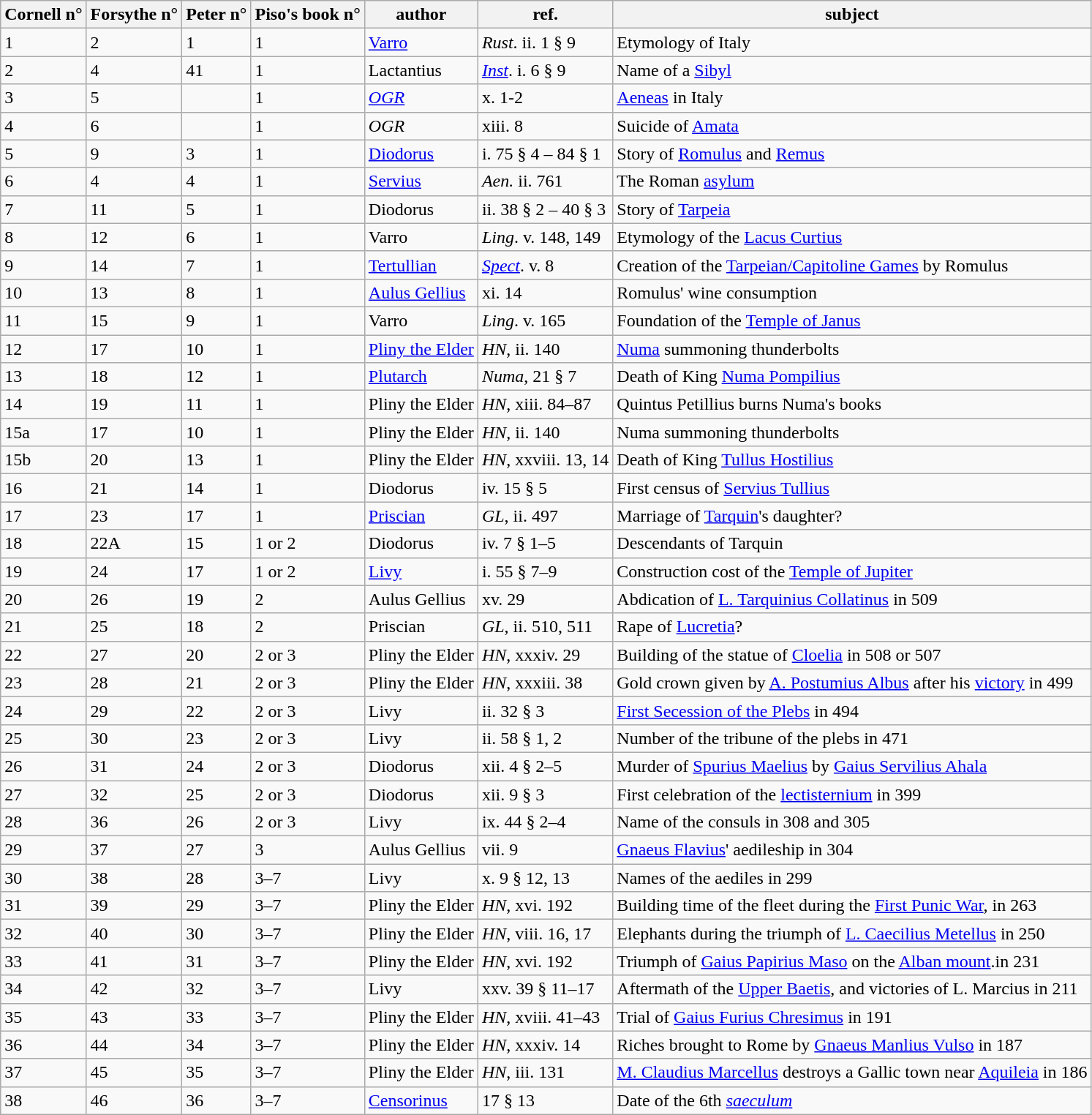<table class="wikitable sortable">
<tr>
<th>Cornell n°</th>
<th>Forsythe n°</th>
<th>Peter n°</th>
<th>Piso's book n°</th>
<th>author</th>
<th>ref.</th>
<th>subject</th>
</tr>
<tr>
<td>1</td>
<td>2</td>
<td>1</td>
<td>1</td>
<td><a href='#'>Varro</a></td>
<td><em>Rust</em>. ii. 1 § 9</td>
<td>Etymology of Italy</td>
</tr>
<tr>
<td>2</td>
<td>4</td>
<td>41</td>
<td>1</td>
<td>Lactantius</td>
<td><em><a href='#'>Inst</a></em>. i. 6 § 9</td>
<td>Name of a <a href='#'>Sibyl</a></td>
</tr>
<tr>
<td>3</td>
<td>5</td>
<td></td>
<td>1</td>
<td><a href='#'><em>OGR</em></a></td>
<td>x. 1-2</td>
<td><a href='#'>Aeneas</a> in Italy</td>
</tr>
<tr>
<td>4</td>
<td>6</td>
<td></td>
<td>1</td>
<td><em>OGR</em></td>
<td>xiii. 8</td>
<td>Suicide of <a href='#'>Amata</a></td>
</tr>
<tr>
<td>5</td>
<td>9</td>
<td>3</td>
<td>1</td>
<td><a href='#'>Diodorus</a></td>
<td>i. 75 § 4 – 84 § 1</td>
<td>Story of <a href='#'>Romulus</a> and <a href='#'>Remus</a></td>
</tr>
<tr>
<td>6</td>
<td>4</td>
<td>4</td>
<td>1</td>
<td><a href='#'>Servius</a></td>
<td><em>Aen.</em> ii. 761</td>
<td>The Roman <a href='#'>asylum</a></td>
</tr>
<tr>
<td>7</td>
<td>11</td>
<td>5</td>
<td>1</td>
<td>Diodorus</td>
<td>ii. 38 § 2 – 40 § 3</td>
<td>Story of <a href='#'>Tarpeia</a></td>
</tr>
<tr>
<td>8</td>
<td>12</td>
<td>6</td>
<td>1</td>
<td>Varro</td>
<td><em>Ling</em>. v. 148, 149</td>
<td>Etymology of the <a href='#'>Lacus Curtius</a></td>
</tr>
<tr>
<td>9</td>
<td>14</td>
<td>7</td>
<td>1</td>
<td><a href='#'>Tertullian</a></td>
<td><em><a href='#'>Spect</a></em>. v. 8</td>
<td>Creation of the <a href='#'>Tarpeian/Capitoline Games</a> by Romulus</td>
</tr>
<tr>
<td>10</td>
<td>13</td>
<td>8</td>
<td>1</td>
<td><a href='#'>Aulus Gellius</a></td>
<td>xi. 14</td>
<td>Romulus' wine consumption</td>
</tr>
<tr>
<td>11</td>
<td>15</td>
<td>9</td>
<td>1</td>
<td>Varro</td>
<td><em>Ling</em>. v. 165</td>
<td>Foundation of the <a href='#'>Temple of Janus</a></td>
</tr>
<tr>
<td>12</td>
<td>17</td>
<td>10</td>
<td>1</td>
<td><a href='#'>Pliny the Elder</a></td>
<td><em>HN</em>, ii. 140</td>
<td><a href='#'>Numa</a> summoning thunderbolts</td>
</tr>
<tr>
<td>13</td>
<td>18</td>
<td>12</td>
<td>1</td>
<td><a href='#'>Plutarch</a></td>
<td><em>Numa</em>, 21 § 7</td>
<td>Death of King <a href='#'>Numa Pompilius</a></td>
</tr>
<tr>
<td>14</td>
<td>19</td>
<td>11</td>
<td>1</td>
<td>Pliny the Elder</td>
<td><em>HN</em>, xiii. 84–87</td>
<td>Quintus Petillius burns Numa's books</td>
</tr>
<tr>
<td>15a</td>
<td>17</td>
<td>10</td>
<td>1</td>
<td>Pliny the Elder</td>
<td><em>HN</em>, ii. 140</td>
<td>Numa summoning thunderbolts</td>
</tr>
<tr>
<td>15b</td>
<td>20</td>
<td>13</td>
<td>1</td>
<td>Pliny the Elder</td>
<td><em>HN</em>, xxviii. 13, 14</td>
<td>Death of King <a href='#'>Tullus Hostilius</a></td>
</tr>
<tr>
<td>16</td>
<td>21</td>
<td>14</td>
<td>1</td>
<td>Diodorus</td>
<td>iv. 15 § 5</td>
<td>First census of <a href='#'>Servius Tullius</a></td>
</tr>
<tr>
<td>17</td>
<td>23</td>
<td>17</td>
<td>1</td>
<td><a href='#'>Priscian</a></td>
<td><em>GL</em>, ii. 497</td>
<td>Marriage of <a href='#'>Tarquin</a>'s daughter?</td>
</tr>
<tr>
<td>18</td>
<td>22A</td>
<td>15</td>
<td>1 or 2</td>
<td>Diodorus</td>
<td>iv. 7 § 1–5</td>
<td>Descendants of Tarquin</td>
</tr>
<tr>
<td>19</td>
<td>24</td>
<td>17</td>
<td>1 or 2</td>
<td><a href='#'>Livy</a></td>
<td>i. 55 § 7–9</td>
<td>Construction cost of the <a href='#'>Temple of Jupiter</a></td>
</tr>
<tr>
<td>20</td>
<td>26</td>
<td>19</td>
<td>2</td>
<td>Aulus Gellius</td>
<td>xv. 29</td>
<td>Abdication of <a href='#'>L. Tarquinius Collatinus</a> in 509</td>
</tr>
<tr>
<td>21</td>
<td>25</td>
<td>18</td>
<td>2</td>
<td>Priscian</td>
<td><em>GL</em>, ii. 510, 511</td>
<td>Rape of <a href='#'>Lucretia</a>?</td>
</tr>
<tr>
<td>22</td>
<td>27</td>
<td>20</td>
<td>2 or 3</td>
<td>Pliny the Elder</td>
<td><em>HN</em>, xxxiv. 29</td>
<td>Building of the statue of <a href='#'>Cloelia</a> in 508 or 507</td>
</tr>
<tr>
<td>23</td>
<td>28</td>
<td>21</td>
<td>2 or 3</td>
<td>Pliny the Elder</td>
<td><em>HN</em>, xxxiii. 38</td>
<td>Gold crown given by <a href='#'>A. Postumius Albus</a> after his <a href='#'>victory</a> in 499</td>
</tr>
<tr>
<td>24</td>
<td>29</td>
<td>22</td>
<td>2 or 3</td>
<td>Livy</td>
<td>ii. 32 § 3</td>
<td><a href='#'>First Secession of the Plebs</a> in 494</td>
</tr>
<tr>
<td>25</td>
<td>30</td>
<td>23</td>
<td>2 or 3</td>
<td>Livy</td>
<td>ii. 58 § 1, 2</td>
<td>Number of the tribune of the plebs in 471</td>
</tr>
<tr>
<td>26</td>
<td>31</td>
<td>24</td>
<td>2 or 3</td>
<td>Diodorus</td>
<td>xii. 4 § 2–5</td>
<td>Murder of <a href='#'>Spurius Maelius</a> by <a href='#'>Gaius Servilius Ahala</a></td>
</tr>
<tr>
<td>27</td>
<td>32</td>
<td>25</td>
<td>2 or 3</td>
<td>Diodorus</td>
<td>xii. 9 § 3</td>
<td>First celebration of the <a href='#'>lectisternium</a> in 399</td>
</tr>
<tr>
<td>28</td>
<td>36</td>
<td>26</td>
<td>2 or 3</td>
<td>Livy</td>
<td>ix. 44 § 2–4</td>
<td>Name of the consuls in 308 and 305</td>
</tr>
<tr>
<td>29</td>
<td>37</td>
<td>27</td>
<td>3</td>
<td>Aulus Gellius</td>
<td>vii. 9</td>
<td><a href='#'>Gnaeus Flavius</a>' aedileship in 304</td>
</tr>
<tr>
<td>30</td>
<td>38</td>
<td>28</td>
<td>3–7</td>
<td>Livy</td>
<td>x. 9 § 12, 13</td>
<td>Names of the aediles in 299</td>
</tr>
<tr>
<td>31</td>
<td>39</td>
<td>29</td>
<td>3–7</td>
<td>Pliny the Elder</td>
<td><em>HN</em>, xvi. 192</td>
<td>Building time of the fleet during the <a href='#'>First Punic War</a>, in 263</td>
</tr>
<tr>
<td>32</td>
<td>40</td>
<td>30</td>
<td>3–7</td>
<td>Pliny the Elder</td>
<td><em>HN</em>, viii. 16, 17</td>
<td>Elephants during the triumph of <a href='#'>L. Caecilius Metellus</a> in 250</td>
</tr>
<tr>
<td>33</td>
<td>41</td>
<td>31</td>
<td>3–7</td>
<td>Pliny the Elder</td>
<td><em>HN</em>, xvi. 192</td>
<td>Triumph of <a href='#'>Gaius Papirius Maso</a> on the <a href='#'>Alban mount</a>.in 231</td>
</tr>
<tr>
<td>34</td>
<td>42</td>
<td>32</td>
<td>3–7</td>
<td>Livy</td>
<td>xxv. 39 § 11–17</td>
<td>Aftermath of the <a href='#'>Upper Baetis</a>, and victories of L. Marcius in 211</td>
</tr>
<tr>
<td>35</td>
<td>43</td>
<td>33</td>
<td>3–7</td>
<td>Pliny the Elder</td>
<td><em>HN</em>, xviii. 41–43</td>
<td>Trial of <a href='#'>Gaius Furius Chresimus</a> in 191</td>
</tr>
<tr>
<td>36</td>
<td>44</td>
<td>34</td>
<td>3–7</td>
<td>Pliny the Elder</td>
<td><em>HN</em>, xxxiv. 14</td>
<td>Riches brought to Rome by <a href='#'>Gnaeus Manlius Vulso</a> in 187</td>
</tr>
<tr>
<td>37</td>
<td>45</td>
<td>35</td>
<td>3–7</td>
<td>Pliny the Elder</td>
<td><em>HN</em>, iii. 131</td>
<td><a href='#'>M. Claudius Marcellus</a> destroys a Gallic town near <a href='#'>Aquileia</a> in 186</td>
</tr>
<tr>
<td>38</td>
<td>46</td>
<td>36</td>
<td>3–7</td>
<td><a href='#'>Censorinus</a></td>
<td>17 § 13</td>
<td>Date of the 6th <em><a href='#'>saeculum</a></em></td>
</tr>
</table>
